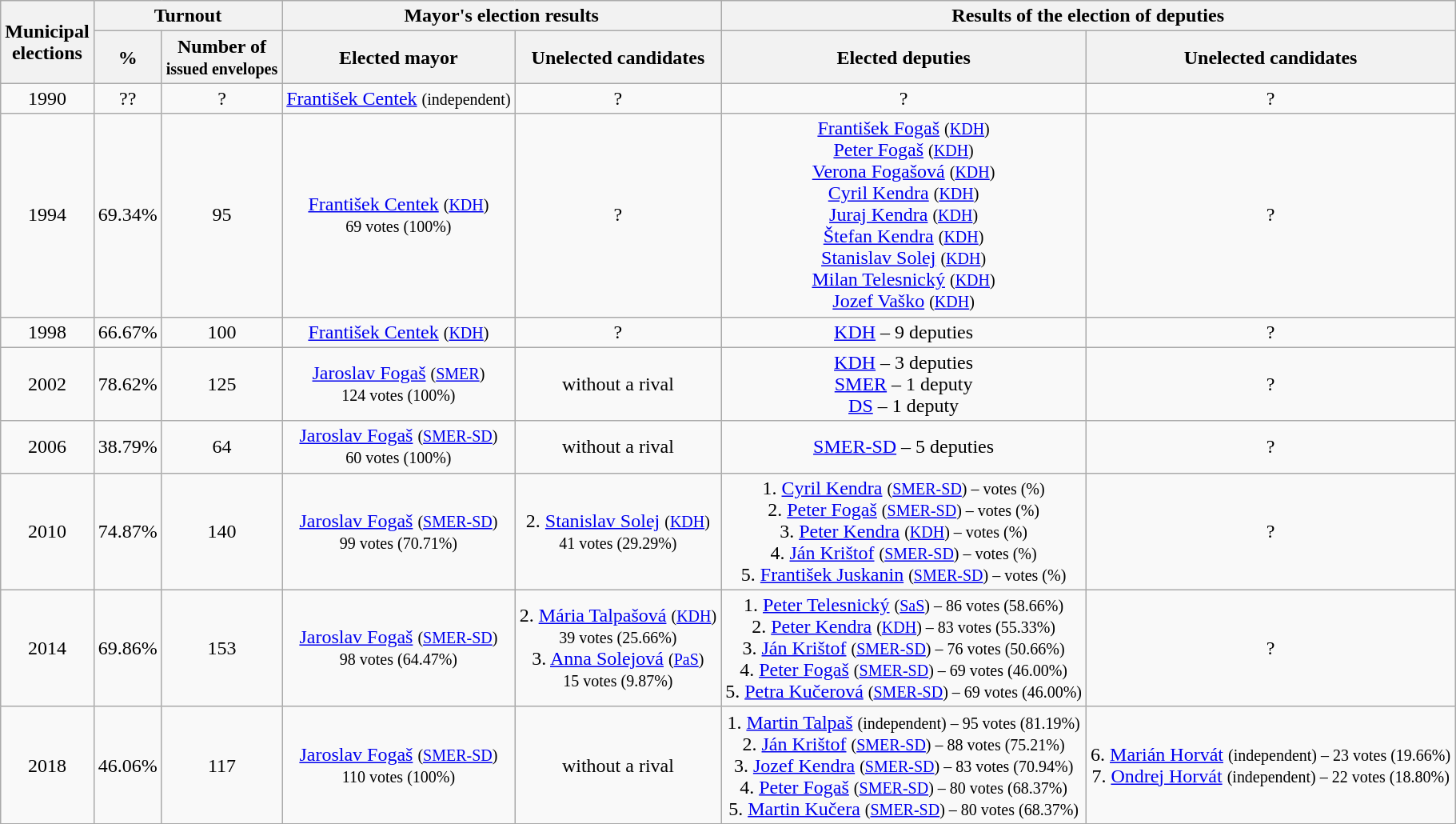<table class="wikitable" style="text-align:center; font-size:100%;">
<tr>
<th rowspan="2">Municipal<br>elections</th>
<th colspan="2">Turnout</th>
<th colspan="2">Mayor's election results</th>
<th colspan="2">Results of the election of deputies</th>
</tr>
<tr>
<th>%</th>
<th>Number of<br><small>issued envelopes</small></th>
<th>Elected mayor</th>
<th>Unelected candidates</th>
<th>Elected deputies</th>
<th>Unelected candidates</th>
</tr>
<tr>
<td>1990</td>
<td>??</td>
<td>?</td>
<td><a href='#'>František Centek</a> <small>(independent)</small></td>
<td>?</td>
<td>?</td>
<td>?</td>
</tr>
<tr>
<td>1994</td>
<td>69.34%</td>
<td>95</td>
<td><a href='#'>František Centek</a> <small>(<a href='#'>KDH</a>)<br>69 votes (100%)</small></td>
<td>?</td>
<td><a href='#'>František Fogaš</a> <small>(<a href='#'>KDH</a>)</small><br><a href='#'>Peter Fogaš</a> <small>(<a href='#'>KDH</a>)</small><br><a href='#'>Verona Fogašová</a> <small>(<a href='#'>KDH</a>)</small><br><a href='#'>Cyril Kendra</a> <small>(<a href='#'>KDH</a>)</small><br><a href='#'>Juraj Kendra</a> <small>(<a href='#'>KDH</a>)</small><br><a href='#'>Štefan Kendra</a> <small>(<a href='#'>KDH</a>)</small><br><a href='#'>Stanislav Solej</a> <small>(<a href='#'>KDH</a>)</small><br><a href='#'>Milan Telesnický</a> <small>(<a href='#'>KDH</a>)</small><br><a href='#'>Jozef Vaško</a> <small>(<a href='#'>KDH</a>)</small></td>
<td>?</td>
</tr>
<tr>
<td>1998</td>
<td>66.67%</td>
<td>100</td>
<td><a href='#'>František Centek</a> <small>(<a href='#'>KDH</a>)</small></td>
<td>?</td>
<td><a href='#'>KDH</a> – 9 deputies</td>
<td>?</td>
</tr>
<tr>
<td>2002</td>
<td>78.62%</td>
<td>125</td>
<td><a href='#'>Jaroslav Fogaš</a> <small>(<a href='#'>SMER</a>)<br>124 votes (100%)</small></td>
<td>without a rival</td>
<td><a href='#'>KDH</a> – 3 deputies<br><a href='#'>SMER</a> – 1 deputy<br><a href='#'>DS</a> – 1 deputy</td>
<td>?</td>
</tr>
<tr>
<td>2006</td>
<td>38.79%</td>
<td>64</td>
<td><a href='#'>Jaroslav Fogaš</a> <small>(<a href='#'>SMER-SD</a>)<br>60 votes (100%)</small></td>
<td>without a rival</td>
<td><a href='#'>SMER-SD</a> – 5 deputies</td>
<td>?</td>
</tr>
<tr>
<td>2010</td>
<td>74.87%</td>
<td>140</td>
<td><a href='#'>Jaroslav Fogaš</a> <small>(<a href='#'>SMER-SD</a>)<br>99 votes (70.71%)</small></td>
<td>2. <a href='#'>Stanislav Solej</a> <small>(<a href='#'>KDH</a>)<br>41 votes (29.29%)</small></td>
<td>1. <a href='#'>Cyril Kendra</a> <small>(<a href='#'>SMER-SD</a>) – votes (%)</small><br>2. <a href='#'>Peter Fogaš</a> <small>(<a href='#'>SMER-SD</a>) – votes (%)</small><br>3. <a href='#'>Peter Kendra</a> <small>(<a href='#'>KDH</a>) – votes (%)</small><br>4. <a href='#'>Ján Krištof</a> <small>(<a href='#'>SMER-SD</a>) – votes (%)</small><br>5. <a href='#'>František Juskanin</a> <small>(<a href='#'>SMER-SD</a>) – votes (%)</small></td>
<td>?</td>
</tr>
<tr>
<td>2014</td>
<td>69.86%</td>
<td>153</td>
<td><a href='#'>Jaroslav Fogaš</a> <small>(<a href='#'>SMER-SD</a>)<br>98 votes (64.47%)</small></td>
<td>2. <a href='#'>Mária Talpašová</a> <small>(<a href='#'>KDH</a>)<br>39 votes (25.66%)</small><br>3. <a href='#'>Anna Solejová</a> <small>(<a href='#'>PaS</a>)<br>15 votes (9.87%)</small></td>
<td>1. <a href='#'>Peter Telesnický</a> <small>(<a href='#'>SaS</a>) – 86 votes (58.66%)</small><br>2. <a href='#'>Peter Kendra</a> <small>(<a href='#'>KDH</a>) – 83 votes (55.33%)</small><br>3. <a href='#'>Ján Krištof</a> <small>(<a href='#'>SMER-SD</a>) – 76 votes (50.66%)</small><br>4. <a href='#'>Peter Fogaš</a> <small>(<a href='#'>SMER-SD</a>) – 69 votes (46.00%)</small><br>5. <a href='#'>Petra Kučerová</a> <small>(<a href='#'>SMER-SD</a>) – 69 votes (46.00%)</small></td>
<td>?</td>
</tr>
<tr>
<td>2018</td>
<td>46.06%</td>
<td>117</td>
<td><a href='#'>Jaroslav Fogaš</a> <small>(<a href='#'>SMER-SD</a>)<br>110 votes (100%)</small></td>
<td>without a rival</td>
<td>1. <a href='#'>Martin Talpaš</a> <small>(independent) – 95 votes (81.19%)</small><br>2. <a href='#'>Ján Krištof</a> <small>(<a href='#'>SMER-SD</a>) – 88 votes (75.21%)</small><br>3. <a href='#'>Jozef Kendra</a> <small>(<a href='#'>SMER-SD</a>) – 83 votes (70.94%)</small><br>4. <a href='#'>Peter Fogaš</a> <small>(<a href='#'>SMER-SD</a>) – 80 votes (68.37%)</small><br>5. <a href='#'>Martin Kučera</a> <small>(<a href='#'>SMER-SD</a>) – 80 votes (68.37%)</small></td>
<td>6. <a href='#'>Marián Horvát</a> <small>(independent) – 23 votes (19.66%)</small><br>7. <a href='#'>Ondrej Horvát</a> <small>(independent) – 22 votes (18.80%)</small></td>
</tr>
<tr>
</tr>
</table>
